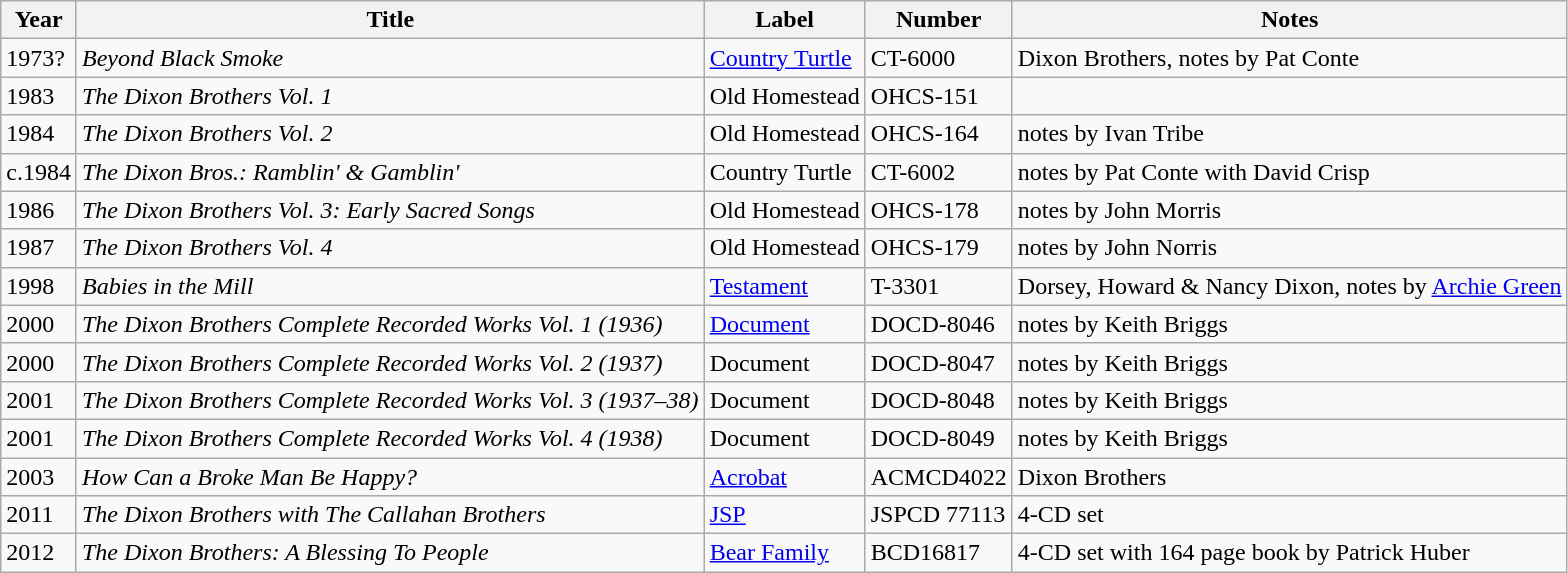<table class="wikitable sortable">
<tr>
<th>Year</th>
<th>Title</th>
<th>Label</th>
<th>Number</th>
<th>Notes</th>
</tr>
<tr>
<td>1973?</td>
<td><em>Beyond Black Smoke</em></td>
<td><a href='#'>Country Turtle</a></td>
<td>CT-6000</td>
<td>Dixon Brothers, notes by Pat Conte</td>
</tr>
<tr>
<td>1983</td>
<td><em>The Dixon Brothers Vol. 1</em></td>
<td>Old Homestead</td>
<td>OHCS-151</td>
<td></td>
</tr>
<tr>
<td>1984</td>
<td><em>The Dixon Brothers Vol. 2</em></td>
<td>Old Homestead</td>
<td>OHCS-164</td>
<td>notes by Ivan Tribe</td>
</tr>
<tr>
<td>c.1984</td>
<td><em>The Dixon Bros.: Ramblin' & Gamblin' </em></td>
<td>Country Turtle</td>
<td>CT-6002</td>
<td>notes by Pat Conte with David Crisp</td>
</tr>
<tr>
<td>1986</td>
<td><em>The Dixon Brothers Vol. 3: Early Sacred Songs</em></td>
<td>Old Homestead</td>
<td>OHCS-178</td>
<td>notes by John Morris</td>
</tr>
<tr>
<td>1987</td>
<td><em>The Dixon Brothers Vol. 4</em></td>
<td>Old Homestead</td>
<td>OHCS-179</td>
<td>notes by John Norris</td>
</tr>
<tr>
<td>1998</td>
<td><em>Babies in the Mill</em></td>
<td><a href='#'>Testament</a></td>
<td>T-3301</td>
<td>Dorsey, Howard & Nancy Dixon, notes by <a href='#'>Archie Green</a></td>
</tr>
<tr>
<td>2000</td>
<td><em>The Dixon Brothers Complete Recorded Works Vol. 1 (1936)</em></td>
<td><a href='#'>Document</a></td>
<td>DOCD-8046</td>
<td>notes by Keith Briggs</td>
</tr>
<tr>
<td>2000</td>
<td><em>The Dixon Brothers Complete Recorded Works Vol. 2 (1937)</em></td>
<td>Document</td>
<td>DOCD-8047</td>
<td>notes by Keith Briggs</td>
</tr>
<tr>
<td>2001</td>
<td><em>The Dixon Brothers Complete Recorded Works Vol. 3 (1937–38)</em></td>
<td>Document</td>
<td>DOCD-8048</td>
<td>notes by Keith Briggs</td>
</tr>
<tr>
<td>2001</td>
<td><em>The Dixon Brothers Complete Recorded Works Vol. 4 (1938)</em></td>
<td>Document</td>
<td>DOCD-8049</td>
<td>notes by Keith Briggs</td>
</tr>
<tr>
<td>2003</td>
<td><em>How Can a Broke Man Be Happy?</em></td>
<td><a href='#'>Acrobat</a></td>
<td>ACMCD4022</td>
<td>Dixon Brothers</td>
</tr>
<tr>
<td>2011</td>
<td><em>The Dixon Brothers with The Callahan Brothers</em></td>
<td><a href='#'>JSP</a></td>
<td>JSPCD 77113</td>
<td>4-CD set</td>
</tr>
<tr>
<td>2012</td>
<td><em>The Dixon Brothers: A Blessing To People</em></td>
<td><a href='#'>Bear Family</a></td>
<td>BCD16817</td>
<td>4-CD set with 164 page book by Patrick Huber</td>
</tr>
</table>
